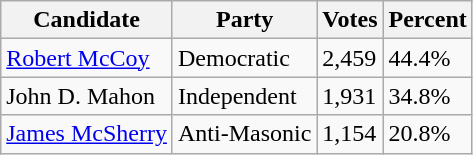<table class=wikitable>
<tr>
<th>Candidate</th>
<th>Party</th>
<th>Votes</th>
<th>Percent</th>
</tr>
<tr>
<td><a href='#'>Robert McCoy</a></td>
<td>Democratic</td>
<td>2,459</td>
<td>44.4%</td>
</tr>
<tr>
<td>John D. Mahon</td>
<td>Independent</td>
<td>1,931</td>
<td>34.8%</td>
</tr>
<tr>
<td><a href='#'>James McSherry</a></td>
<td>Anti-Masonic</td>
<td>1,154</td>
<td>20.8%</td>
</tr>
</table>
